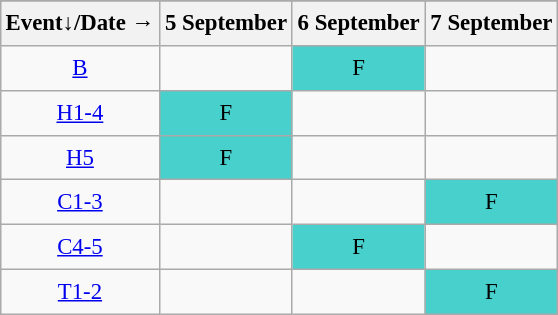<table class="wikitable" style="margin:0.5em auto; font-size:95%; line-height:1.50em;">
<tr align="center">
</tr>
<tr>
</tr>
<tr>
<th>Event↓/Date →</th>
<th>5 September</th>
<th>6 September</th>
<th>7 September</th>
</tr>
<tr align="center">
<td class="event"><a href='#'>B</a></td>
<td></td>
<td bgcolor="#48D1CC" align="center">F</td>
<td></td>
</tr>
<tr align="center">
<td class="event"><a href='#'>H1-4</a></td>
<td bgcolor="#48D1CC" align="center">F</td>
<td></td>
<td></td>
</tr>
<tr align="center">
<td class="event"><a href='#'>H5</a></td>
<td bgcolor="#48D1CC" align="center">F</td>
<td></td>
<td></td>
</tr>
<tr align="center">
<td class="event"><a href='#'>C1-3</a></td>
<td></td>
<td></td>
<td bgcolor="#48D1CC" align="center">F</td>
</tr>
<tr align="center">
<td class="event"><a href='#'>C4-5</a></td>
<td></td>
<td bgcolor="#48D1CC" align="center">F</td>
<td></td>
</tr>
<tr align="center">
<td class="event"><a href='#'>T1-2</a></td>
<td></td>
<td></td>
<td bgcolor="#48D1CC" align="center">F</td>
</tr>
</table>
